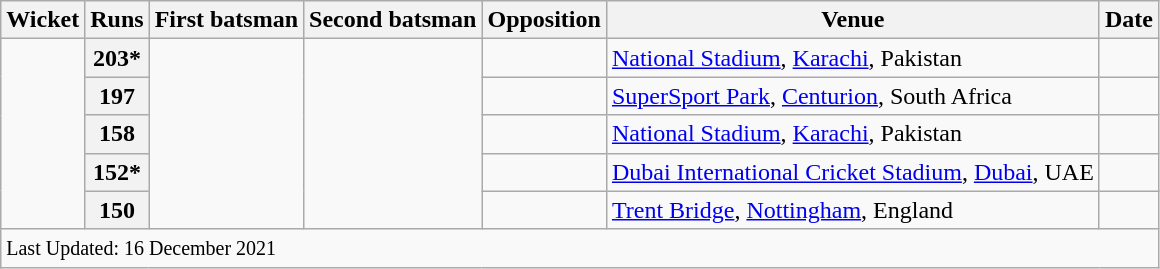<table class="wikitable plainrowheaders sortable">
<tr>
<th scope=col>Wicket</th>
<th scope=col>Runs</th>
<th scope=col>First batsman</th>
<th scope=col>Second batsman</th>
<th scope=col>Opposition</th>
<th scope=col>Venue</th>
<th scope=col>Date</th>
</tr>
<tr>
<td align=center rowspan=5></td>
<th scope=row style=text-align:center;>203*</th>
<td rowspan=5></td>
<td rowspan=5></td>
<td></td>
<td><a href='#'>National Stadium</a>, <a href='#'>Karachi</a>, Pakistan</td>
<td></td>
</tr>
<tr>
<th scope=row style=text-align:center;>197</th>
<td></td>
<td><a href='#'>SuperSport Park</a>, <a href='#'>Centurion</a>, South Africa</td>
<td></td>
</tr>
<tr>
<th scope=row style=text-align:center;>158</th>
<td></td>
<td><a href='#'>National Stadium</a>, <a href='#'>Karachi</a>, Pakistan</td>
<td></td>
</tr>
<tr>
<th scope=row style=text-align:center;>152*</th>
<td></td>
<td><a href='#'>Dubai International Cricket Stadium</a>, <a href='#'>Dubai</a>, UAE</td>
<td> </td>
</tr>
<tr>
<th scope=row style=text-align:center;>150</th>
<td></td>
<td><a href='#'>Trent Bridge</a>, <a href='#'>Nottingham</a>, England</td>
<td></td>
</tr>
<tr class=sortbottom>
<td colspan=7><small>Last Updated: 16 December 2021</small></td>
</tr>
</table>
